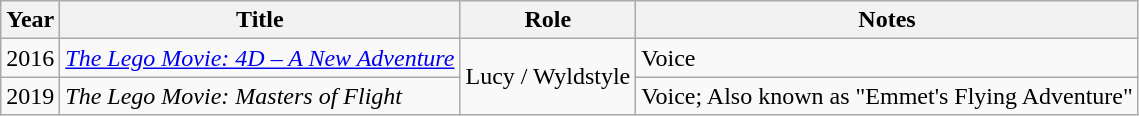<table class="wikitable">
<tr>
<th>Year</th>
<th>Title</th>
<th>Role</th>
<th>Notes</th>
</tr>
<tr>
<td>2016</td>
<td><em><a href='#'>The Lego Movie: 4D – A New Adventure</a></em></td>
<td rowspan="2">Lucy / Wyldstyle</td>
<td>Voice</td>
</tr>
<tr>
<td>2019</td>
<td><em>The Lego Movie: Masters of Flight</em></td>
<td>Voice; Also known as "Emmet's Flying Adventure"</td>
</tr>
</table>
